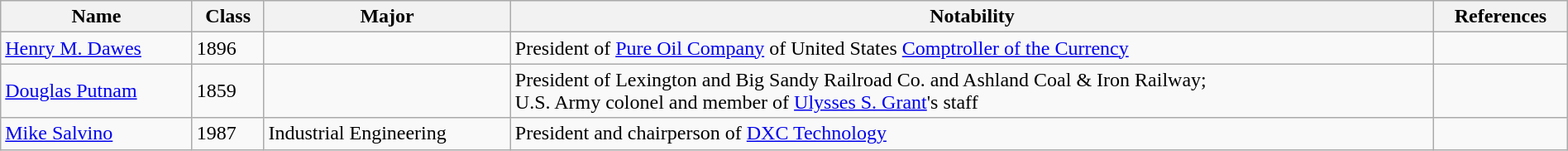<table class="wikitable sortable" style="width:100%;">
<tr>
<th>Name</th>
<th>Class</th>
<th>Major</th>
<th>Notability</th>
<th>References</th>
</tr>
<tr>
<td><a href='#'>Henry M. Dawes</a></td>
<td>1896</td>
<td></td>
<td>President of <a href='#'>Pure Oil Company</a> of United States <a href='#'>Comptroller of the Currency</a></td>
<td></td>
</tr>
<tr>
<td><a href='#'>Douglas Putnam</a></td>
<td>1859</td>
<td></td>
<td>President of Lexington and Big Sandy Railroad Co. and Ashland Coal & Iron Railway;<br>U.S. Army colonel and member of <a href='#'>Ulysses S. Grant</a>'s staff</td>
<td></td>
</tr>
<tr>
<td><a href='#'>Mike Salvino</a></td>
<td>1987</td>
<td>Industrial Engineering</td>
<td>President and chairperson of <a href='#'>DXC Technology</a></td>
<td></td>
</tr>
</table>
